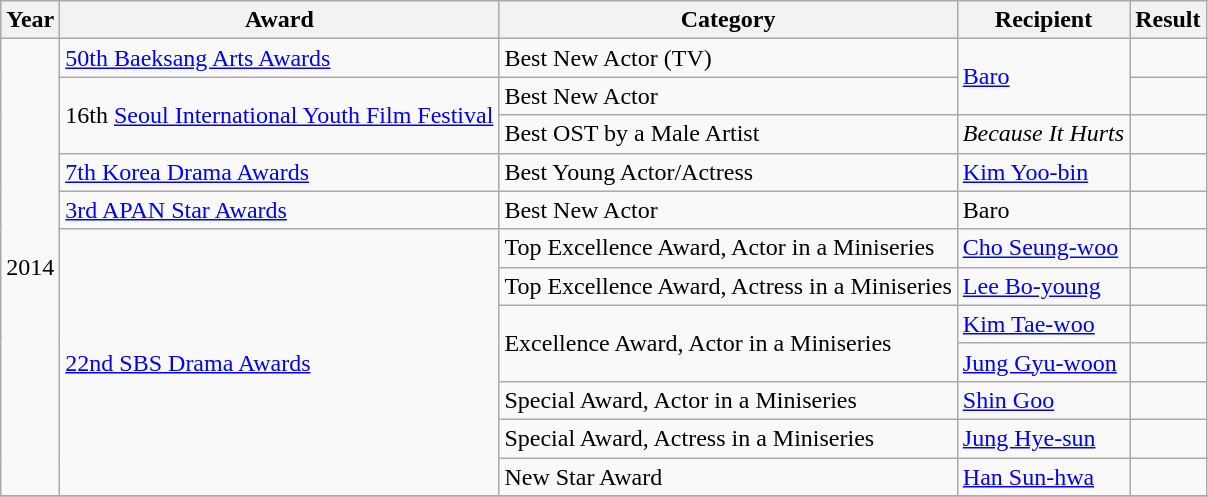<table class="wikitable">
<tr>
<th>Year</th>
<th>Award</th>
<th>Category</th>
<th>Recipient</th>
<th>Result</th>
</tr>
<tr>
<td rowspan="12">2014</td>
<td><a href='#'>50th Baeksang Arts Awards</a></td>
<td>Best New Actor (TV)</td>
<td rowspan="2"><a href='#'>Baro</a></td>
<td></td>
</tr>
<tr>
<td rowspan="2">16th <a href='#'>Seoul International Youth Film Festival</a></td>
<td>Best New Actor</td>
<td></td>
</tr>
<tr>
<td>Best OST by a Male Artist</td>
<td><em>Because It Hurts</em> </td>
<td> </td>
</tr>
<tr>
<td><a href='#'>7th Korea Drama Awards</a></td>
<td>Best Young Actor/Actress</td>
<td><a href='#'>Kim Yoo-bin</a></td>
<td></td>
</tr>
<tr>
<td><a href='#'>3rd APAN Star Awards</a></td>
<td>Best New Actor</td>
<td>Baro</td>
<td></td>
</tr>
<tr>
<td rowspan="7"><a href='#'>22nd SBS Drama Awards</a></td>
<td>Top Excellence Award, Actor in a Miniseries</td>
<td><a href='#'>Cho Seung-woo</a></td>
<td></td>
</tr>
<tr>
<td>Top Excellence Award, Actress in a Miniseries</td>
<td><a href='#'>Lee Bo-young</a></td>
<td></td>
</tr>
<tr>
<td rowspan="2">Excellence Award, Actor in a Miniseries</td>
<td><a href='#'>Kim Tae-woo</a></td>
<td></td>
</tr>
<tr>
<td><a href='#'>Jung Gyu-woon</a></td>
<td></td>
</tr>
<tr>
<td>Special Award, Actor in a Miniseries</td>
<td><a href='#'>Shin Goo</a></td>
<td></td>
</tr>
<tr>
<td>Special Award, Actress in a Miniseries</td>
<td><a href='#'>Jung Hye-sun</a></td>
<td></td>
</tr>
<tr>
<td>New Star Award</td>
<td><a href='#'>Han Sun-hwa</a></td>
<td></td>
</tr>
<tr>
</tr>
</table>
